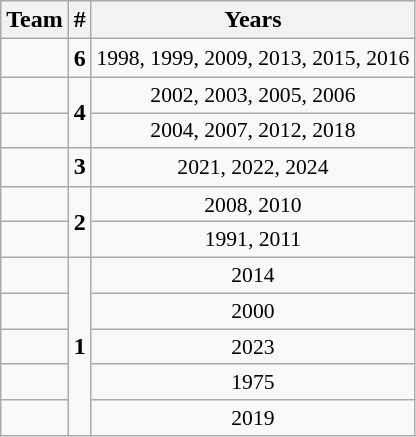<table class="wikitable" style="text-align:center;">
<tr>
<th>Team</th>
<th>#</th>
<th>Years</th>
</tr>
<tr>
<td style=></td>
<td><strong>6</strong></td>
<td style="font-size:90%;">1998, 1999, 2009, 2013, 2015, 2016</td>
</tr>
<tr>
<td style=><strong><a href='#'></a></strong></td>
<td rowspan=2><strong>4</strong></td>
<td style="font-size:90%;">2002, 2003, 2005, 2006</td>
</tr>
<tr>
<td style=><strong><a href='#'></a></strong></td>
<td style="font-size:90%;">2004, 2007, 2012, 2018</td>
</tr>
<tr>
<td style=><strong></strong></td>
<td rowspan=1><strong>3</strong></td>
<td style="font-size:90%;">2021, 2022, 2024</td>
</tr>
<tr>
<td style=><strong></strong></td>
<td rowspan=2><strong>2</strong></td>
<td style="font-size:90%;">2008, 2010</td>
</tr>
<tr>
<td style=><strong><a href='#'></a></strong></td>
<td style="font-size:90%;">1991, 2011</td>
</tr>
<tr>
<td style=><strong><a href='#'></a></strong></td>
<td rowspan=5><strong>1</strong></td>
<td style="font-size:90%;">2014</td>
</tr>
<tr>
<td style=><strong><a href='#'></a></strong></td>
<td style="font-size:90%;">2000</td>
</tr>
<tr>
<td style=><strong></strong></td>
<td style="font-size:90%;">2023</td>
</tr>
<tr>
<td style=><strong></strong></td>
<td style="font-size:90%;">1975</td>
</tr>
<tr>
<td style=><strong><a href='#'></a></strong></td>
<td style="font-size:90%;">2019</td>
</tr>
</table>
